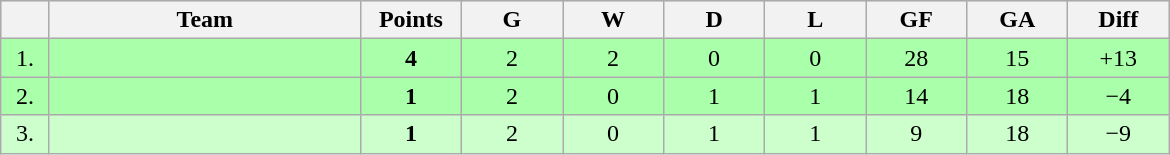<table class=wikitable style="text-align:center">
<tr bgcolor="#DCDCDC">
<th width="25"></th>
<th width="200">Team</th>
<th width="60">Points</th>
<th width="60">G</th>
<th width="60">W</th>
<th width="60">D</th>
<th width="60">L</th>
<th width="60">GF</th>
<th width="60">GA</th>
<th width="60">Diff</th>
</tr>
<tr bgcolor=#AAFFAA>
<td>1.</td>
<td align=left></td>
<td><strong>4</strong></td>
<td>2</td>
<td>2</td>
<td>0</td>
<td>0</td>
<td>28</td>
<td>15</td>
<td>+13</td>
</tr>
<tr bgcolor=#AAFFAA>
<td>2.</td>
<td align=left></td>
<td><strong>1</strong></td>
<td>2</td>
<td>0</td>
<td>1</td>
<td>1</td>
<td>14</td>
<td>18</td>
<td>−4</td>
</tr>
<tr bgcolor=#CCFFCC>
<td>3.</td>
<td align=left></td>
<td><strong>1</strong></td>
<td>2</td>
<td>0</td>
<td>1</td>
<td>1</td>
<td>9</td>
<td>18</td>
<td>−9</td>
</tr>
</table>
